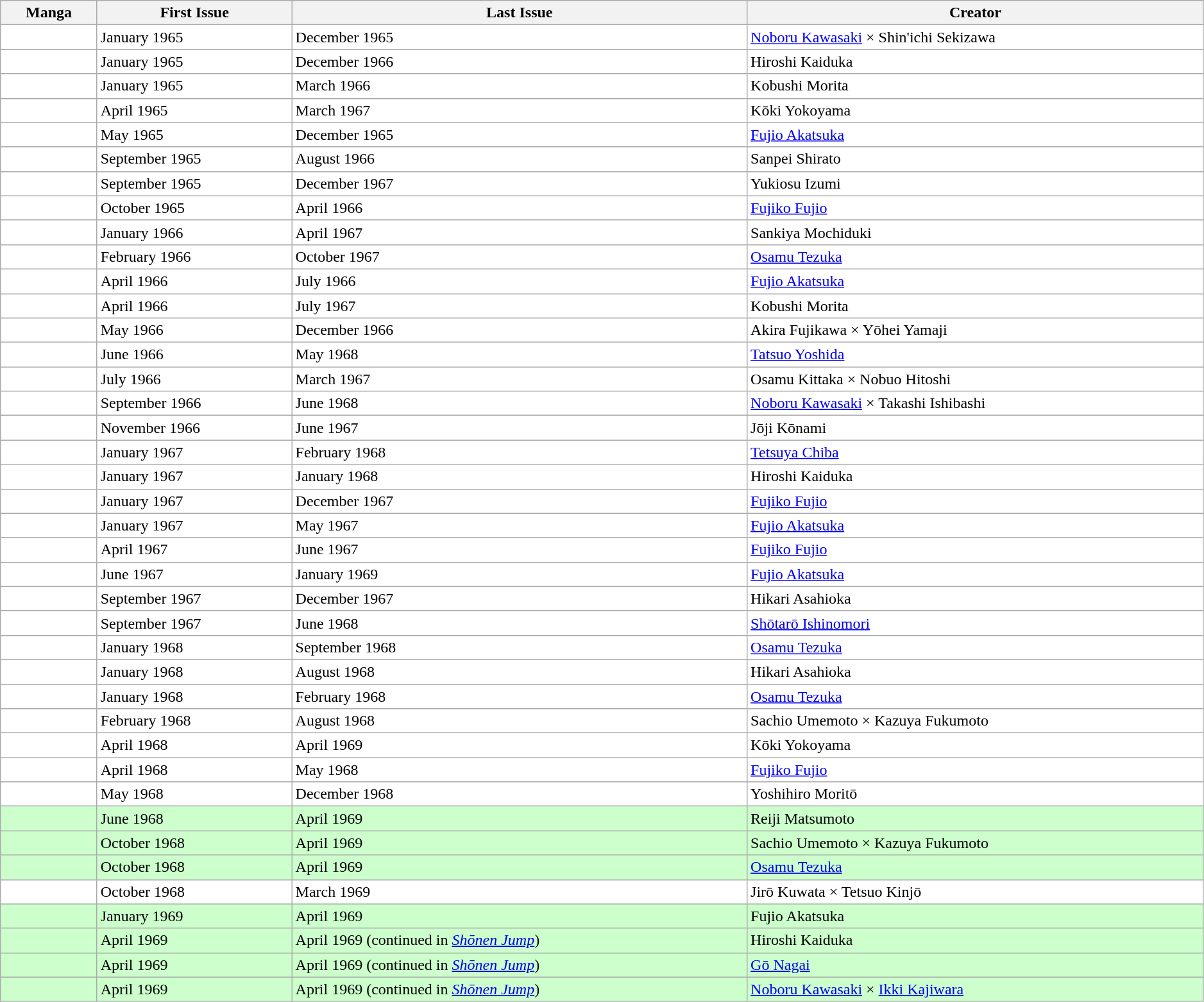<table class="wikitable sortable" style="background: #FFF;" width="99%">
<tr>
<th>Manga</th>
<th>First Issue</th>
<th>Last Issue</th>
<th>Creator</th>
</tr>
<tr>
<td></td>
<td>January 1965</td>
<td>December 1965</td>
<td><a href='#'>Noboru Kawasaki</a> × Shin'ichi Sekizawa</td>
</tr>
<tr>
<td></td>
<td>January 1965</td>
<td>December 1966</td>
<td>Hiroshi Kaiduka</td>
</tr>
<tr>
<td></td>
<td>January 1965</td>
<td>March 1966</td>
<td>Kobushi Morita</td>
</tr>
<tr>
<td></td>
<td>April 1965</td>
<td>March 1967</td>
<td>Kōki Yokoyama</td>
</tr>
<tr>
<td></td>
<td>May 1965</td>
<td>December 1965</td>
<td><a href='#'>Fujio Akatsuka</a></td>
</tr>
<tr>
<td></td>
<td>September 1965</td>
<td>August 1966</td>
<td>Sanpei Shirato</td>
</tr>
<tr>
<td></td>
<td>September 1965</td>
<td>December 1967</td>
<td>Yukiosu Izumi</td>
</tr>
<tr>
<td></td>
<td>October 1965</td>
<td>April 1966</td>
<td><a href='#'>Fujiko Fujio</a></td>
</tr>
<tr>
<td></td>
<td>January 1966</td>
<td>April 1967</td>
<td>Sankiya Mochiduki</td>
</tr>
<tr>
<td></td>
<td>February 1966</td>
<td>October 1967</td>
<td><a href='#'>Osamu Tezuka</a></td>
</tr>
<tr>
<td></td>
<td>April 1966</td>
<td>July 1966</td>
<td><a href='#'>Fujio Akatsuka</a></td>
</tr>
<tr>
<td></td>
<td>April 1966</td>
<td>July 1967</td>
<td>Kobushi Morita</td>
</tr>
<tr>
<td></td>
<td>May 1966</td>
<td>December 1966</td>
<td>Akira Fujikawa × Yōhei Yamaji</td>
</tr>
<tr>
<td></td>
<td>June 1966</td>
<td>May 1968</td>
<td><a href='#'>Tatsuo Yoshida</a></td>
</tr>
<tr>
<td></td>
<td>July 1966</td>
<td>March 1967</td>
<td>Osamu Kittaka × Nobuo Hitoshi</td>
</tr>
<tr>
<td></td>
<td>September 1966</td>
<td>June 1968</td>
<td><a href='#'>Noboru Kawasaki</a> × Takashi Ishibashi</td>
</tr>
<tr>
<td></td>
<td>November 1966</td>
<td>June 1967</td>
<td>Jōji Kōnami</td>
</tr>
<tr>
<td></td>
<td>January 1967</td>
<td>February 1968</td>
<td><a href='#'>Tetsuya Chiba</a></td>
</tr>
<tr>
<td></td>
<td>January 1967</td>
<td>January 1968</td>
<td>Hiroshi Kaiduka</td>
</tr>
<tr>
<td></td>
<td>January 1967</td>
<td>December 1967</td>
<td><a href='#'>Fujiko Fujio</a></td>
</tr>
<tr>
<td></td>
<td>January 1967</td>
<td>May 1967</td>
<td><a href='#'>Fujio Akatsuka</a></td>
</tr>
<tr>
<td></td>
<td>April 1967</td>
<td>June 1967</td>
<td><a href='#'>Fujiko Fujio</a></td>
</tr>
<tr>
<td></td>
<td>June 1967</td>
<td>January 1969</td>
<td><a href='#'>Fujio Akatsuka</a></td>
</tr>
<tr>
<td></td>
<td>September 1967</td>
<td>December 1967</td>
<td>Hikari Asahioka</td>
</tr>
<tr>
<td></td>
<td>September 1967</td>
<td>June 1968</td>
<td><a href='#'>Shōtarō Ishinomori</a></td>
</tr>
<tr>
<td></td>
<td>January 1968</td>
<td>September 1968</td>
<td><a href='#'>Osamu Tezuka</a></td>
</tr>
<tr>
<td></td>
<td>January 1968</td>
<td>August 1968</td>
<td>Hikari Asahioka</td>
</tr>
<tr>
<td></td>
<td>January 1968</td>
<td>February 1968</td>
<td><a href='#'>Osamu Tezuka</a></td>
</tr>
<tr>
<td></td>
<td>February 1968</td>
<td>August 1968</td>
<td>Sachio Umemoto × Kazuya Fukumoto</td>
</tr>
<tr>
<td></td>
<td>April 1968</td>
<td>April 1969</td>
<td>Kōki Yokoyama</td>
</tr>
<tr>
<td></td>
<td>April 1968</td>
<td>May 1968</td>
<td><a href='#'>Fujiko Fujio</a></td>
</tr>
<tr>
<td></td>
<td>May 1968</td>
<td>December 1968</td>
<td>Yoshihiro Moritō</td>
</tr>
<tr>
<td style="background: #CCFFCC;"></td>
<td style="background: #CCFFCC;">June 1968</td>
<td style="background: #CCFFCC;">April 1969</td>
<td style="background: #CCFFCC;">Reiji Matsumoto</td>
</tr>
<tr>
<td style="background: #CCFFCC;"></td>
<td style="background: #CCFFCC;">October 1968</td>
<td style="background: #CCFFCC;">April 1969</td>
<td style="background: #CCFFCC;">Sachio Umemoto × Kazuya Fukumoto</td>
</tr>
<tr>
<td style="background: #CCFFCC;"></td>
<td style="background: #CCFFCC;">October 1968</td>
<td style="background: #CCFFCC;">April 1969</td>
<td style="background: #CCFFCC;"><a href='#'>Osamu Tezuka</a></td>
</tr>
<tr>
<td></td>
<td>October 1968</td>
<td>March 1969</td>
<td>Jirō Kuwata × Tetsuo Kinjō</td>
</tr>
<tr>
<td style="background: #CCFFCC;"></td>
<td style="background: #CCFFCC;">January 1969</td>
<td style="background: #CCFFCC;">April 1969</td>
<td style="background: #CCFFCC;">Fujio Akatsuka</td>
</tr>
<tr>
<td style="background: #CCFFCC;"></td>
<td style="background: #CCFFCC;">April 1969</td>
<td style="background: #CCFFCC;">April 1969 (continued in <em><a href='#'>Shōnen Jump</a></em>)</td>
<td style="background: #CCFFCC;">Hiroshi Kaiduka</td>
</tr>
<tr>
<td style="background: #CCFFCC;"></td>
<td style="background: #CCFFCC;">April 1969</td>
<td style="background: #CCFFCC;">April 1969 (continued in <em><a href='#'>Shōnen Jump</a></em>)</td>
<td style="background: #CCFFCC;"><a href='#'>Gō Nagai</a></td>
</tr>
<tr>
<td style="background: #CCFFCC;"></td>
<td style="background: #CCFFCC;">April 1969</td>
<td style="background: #CCFFCC;">April 1969 (continued in <em><a href='#'>Shōnen Jump</a></em>)</td>
<td style="background: #CCFFCC;"><a href='#'>Noboru Kawasaki</a> × <a href='#'>Ikki Kajiwara</a></td>
</tr>
</table>
